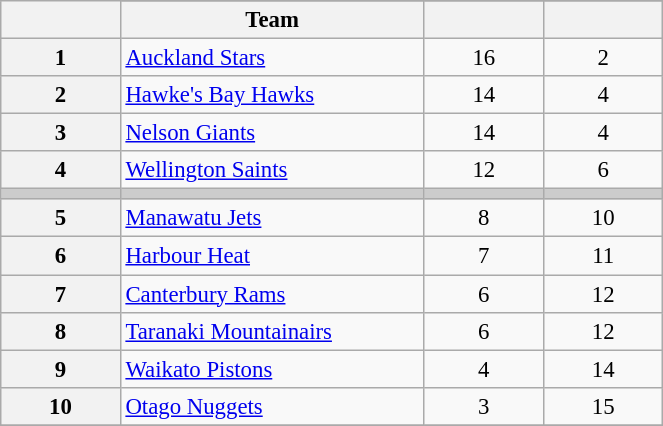<table class="wikitable" width="35%" style="font-size:95%; text-align:center">
<tr>
<th width="5%" rowspan=2></th>
</tr>
<tr>
<th width="10%">Team</th>
<th width="5%"></th>
<th width="5%"></th>
</tr>
<tr>
<th>1</th>
<td align=left><a href='#'>Auckland Stars</a></td>
<td>16</td>
<td>2</td>
</tr>
<tr>
<th>2</th>
<td align=left><a href='#'>Hawke's Bay Hawks</a></td>
<td>14</td>
<td>4</td>
</tr>
<tr>
<th>3</th>
<td align=left><a href='#'>Nelson Giants</a></td>
<td>14</td>
<td>4</td>
</tr>
<tr>
<th>4</th>
<td align=left><a href='#'>Wellington Saints</a></td>
<td>12</td>
<td>6</td>
</tr>
<tr bgcolor="#cccccc">
<td></td>
<td></td>
<td></td>
<td></td>
</tr>
<tr>
<th>5</th>
<td align=left><a href='#'>Manawatu Jets</a></td>
<td>8</td>
<td>10</td>
</tr>
<tr>
<th>6</th>
<td align=left><a href='#'>Harbour Heat</a></td>
<td>7</td>
<td>11</td>
</tr>
<tr>
<th>7</th>
<td align=left><a href='#'>Canterbury Rams</a></td>
<td>6</td>
<td>12</td>
</tr>
<tr>
<th>8</th>
<td align=left><a href='#'>Taranaki Mountainairs</a></td>
<td>6</td>
<td>12</td>
</tr>
<tr>
<th>9</th>
<td align=left><a href='#'>Waikato Pistons</a></td>
<td>4</td>
<td>14</td>
</tr>
<tr>
<th>10</th>
<td align=left><a href='#'>Otago Nuggets</a></td>
<td>3</td>
<td>15</td>
</tr>
<tr>
</tr>
</table>
